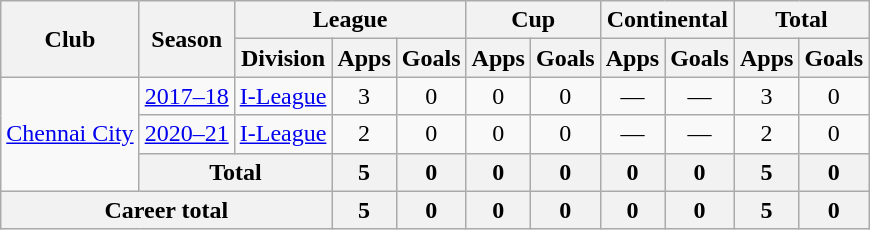<table class=wikitable style=text-align:center>
<tr>
<th rowspan=2>Club</th>
<th rowspan=2>Season</th>
<th colspan=3>League</th>
<th colspan=2>Cup</th>
<th colspan=2>Continental</th>
<th colspan=2>Total</th>
</tr>
<tr>
<th>Division</th>
<th>Apps</th>
<th>Goals</th>
<th>Apps</th>
<th>Goals</th>
<th>Apps</th>
<th>Goals</th>
<th>Apps</th>
<th>Goals</th>
</tr>
<tr>
<td rowspan=3><a href='#'>Chennai City</a></td>
<td><a href='#'>2017–18</a></td>
<td><a href='#'>I-League</a></td>
<td>3</td>
<td>0</td>
<td>0</td>
<td>0</td>
<td>—</td>
<td>—</td>
<td>3</td>
<td>0</td>
</tr>
<tr>
<td><a href='#'>2020–21</a></td>
<td><a href='#'>I-League</a></td>
<td>2</td>
<td>0</td>
<td>0</td>
<td>0</td>
<td>—</td>
<td>—</td>
<td>2</td>
<td>0</td>
</tr>
<tr>
<th colspan=2>Total</th>
<th>5</th>
<th>0</th>
<th>0</th>
<th>0</th>
<th>0</th>
<th>0</th>
<th>5</th>
<th>0</th>
</tr>
<tr>
<th colspan=3>Career total</th>
<th>5</th>
<th>0</th>
<th>0</th>
<th>0</th>
<th>0</th>
<th>0</th>
<th>5</th>
<th>0</th>
</tr>
</table>
